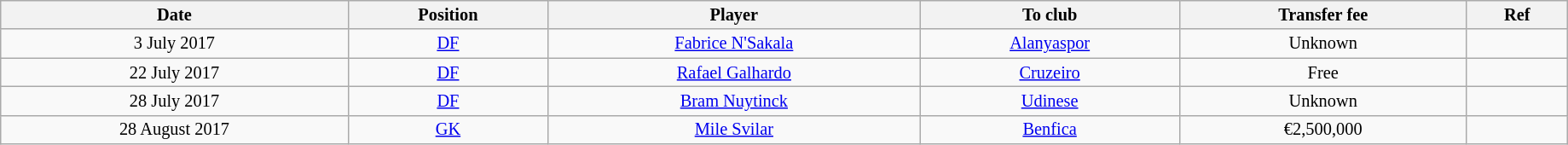<table class="wikitable sortable" style="width:97%; text-align:center; font-size:85%; text-align:centre;">
<tr>
<th>Date</th>
<th>Position</th>
<th>Player</th>
<th>To club</th>
<th>Transfer fee</th>
<th>Ref</th>
</tr>
<tr>
<td>3 July 2017</td>
<td><a href='#'>DF</a></td>
<td> <a href='#'>Fabrice N'Sakala</a></td>
<td> <a href='#'>Alanyaspor</a></td>
<td>Unknown</td>
<td></td>
</tr>
<tr>
<td>22 July 2017</td>
<td><a href='#'>DF</a></td>
<td> <a href='#'>Rafael Galhardo</a></td>
<td> <a href='#'>Cruzeiro</a></td>
<td>Free</td>
<td></td>
</tr>
<tr>
<td>28 July 2017</td>
<td><a href='#'>DF</a></td>
<td> <a href='#'>Bram Nuytinck</a></td>
<td> <a href='#'>Udinese</a></td>
<td>Unknown</td>
<td></td>
</tr>
<tr>
<td>28 August 2017</td>
<td><a href='#'>GK</a></td>
<td> <a href='#'>Mile Svilar</a></td>
<td> <a href='#'>Benfica</a></td>
<td>€2,500,000</td>
<td></td>
</tr>
</table>
